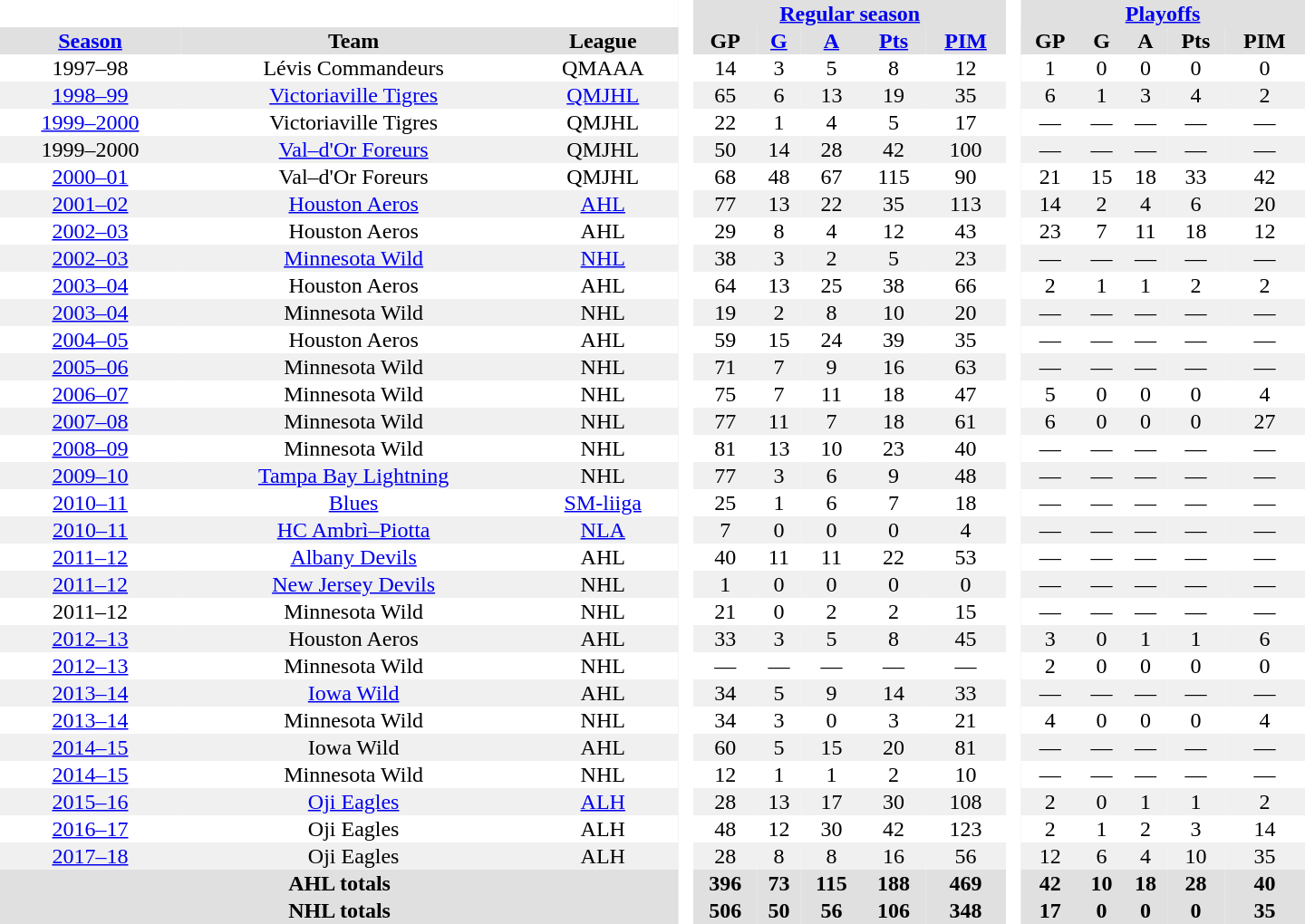<table border="0" cellpadding="1" cellspacing="0" ID="Table3" style="text-align:center; width:60em">
<tr bgcolor="#e0e0e0">
<th colspan="3" bgcolor="#ffffff"> </th>
<th rowspan="99" bgcolor="#ffffff"> </th>
<th colspan="5"><a href='#'>Regular season</a></th>
<th rowspan="99" bgcolor="#ffffff"> </th>
<th colspan="5"><a href='#'>Playoffs</a></th>
</tr>
<tr bgcolor="#e0e0e0">
<th><a href='#'>Season</a></th>
<th>Team</th>
<th>League</th>
<th>GP</th>
<th><a href='#'>G</a></th>
<th><a href='#'>A</a></th>
<th><a href='#'>Pts</a></th>
<th><a href='#'>PIM</a></th>
<th>GP</th>
<th>G</th>
<th>A</th>
<th>Pts</th>
<th>PIM</th>
</tr>
<tr>
<td>1997–98</td>
<td>Lévis Commandeurs</td>
<td>QMAAA</td>
<td>14</td>
<td>3</td>
<td>5</td>
<td>8</td>
<td>12</td>
<td>1</td>
<td>0</td>
<td>0</td>
<td>0</td>
<td>0</td>
</tr>
<tr bgcolor="#f0f0f0">
<td><a href='#'>1998–99</a></td>
<td><a href='#'>Victoriaville Tigres</a></td>
<td><a href='#'>QMJHL</a></td>
<td>65</td>
<td>6</td>
<td>13</td>
<td>19</td>
<td>35</td>
<td>6</td>
<td>1</td>
<td>3</td>
<td>4</td>
<td>2</td>
</tr>
<tr>
<td><a href='#'>1999–2000</a></td>
<td>Victoriaville Tigres</td>
<td>QMJHL</td>
<td>22</td>
<td>1</td>
<td>4</td>
<td>5</td>
<td>17</td>
<td>—</td>
<td>—</td>
<td>—</td>
<td>—</td>
<td>—</td>
</tr>
<tr bgcolor="#f0f0f0">
<td>1999–2000</td>
<td><a href='#'>Val–d'Or Foreurs</a></td>
<td>QMJHL</td>
<td>50</td>
<td>14</td>
<td>28</td>
<td>42</td>
<td>100</td>
<td>—</td>
<td>—</td>
<td>—</td>
<td>—</td>
<td>—</td>
</tr>
<tr>
<td><a href='#'>2000–01</a></td>
<td>Val–d'Or Foreurs</td>
<td>QMJHL</td>
<td>68</td>
<td>48</td>
<td>67</td>
<td>115</td>
<td>90</td>
<td>21</td>
<td>15</td>
<td>18</td>
<td>33</td>
<td>42</td>
</tr>
<tr bgcolor="#f0f0f0">
<td><a href='#'>2001–02</a></td>
<td><a href='#'>Houston Aeros</a></td>
<td><a href='#'>AHL</a></td>
<td>77</td>
<td>13</td>
<td>22</td>
<td>35</td>
<td>113</td>
<td>14</td>
<td>2</td>
<td>4</td>
<td>6</td>
<td>20</td>
</tr>
<tr>
<td><a href='#'>2002–03</a></td>
<td>Houston Aeros</td>
<td>AHL</td>
<td>29</td>
<td>8</td>
<td>4</td>
<td>12</td>
<td>43</td>
<td>23</td>
<td>7</td>
<td>11</td>
<td>18</td>
<td>12</td>
</tr>
<tr bgcolor="#f0f0f0">
<td><a href='#'>2002–03</a></td>
<td><a href='#'>Minnesota Wild</a></td>
<td><a href='#'>NHL</a></td>
<td>38</td>
<td>3</td>
<td>2</td>
<td>5</td>
<td>23</td>
<td>—</td>
<td>—</td>
<td>—</td>
<td>—</td>
<td>—</td>
</tr>
<tr>
<td><a href='#'>2003–04</a></td>
<td>Houston Aeros</td>
<td>AHL</td>
<td>64</td>
<td>13</td>
<td>25</td>
<td>38</td>
<td>66</td>
<td>2</td>
<td>1</td>
<td>1</td>
<td>2</td>
<td>2</td>
</tr>
<tr bgcolor="#f0f0f0">
<td><a href='#'>2003–04</a></td>
<td>Minnesota Wild</td>
<td>NHL</td>
<td>19</td>
<td>2</td>
<td>8</td>
<td>10</td>
<td>20</td>
<td>—</td>
<td>—</td>
<td>—</td>
<td>—</td>
<td>—</td>
</tr>
<tr>
<td><a href='#'>2004–05</a></td>
<td>Houston Aeros</td>
<td>AHL</td>
<td>59</td>
<td>15</td>
<td>24</td>
<td>39</td>
<td>35</td>
<td>—</td>
<td>—</td>
<td>—</td>
<td>—</td>
<td>—</td>
</tr>
<tr bgcolor="#f0f0f0">
<td><a href='#'>2005–06</a></td>
<td>Minnesota Wild</td>
<td>NHL</td>
<td>71</td>
<td>7</td>
<td>9</td>
<td>16</td>
<td>63</td>
<td>—</td>
<td>—</td>
<td>—</td>
<td>—</td>
<td>—</td>
</tr>
<tr>
<td><a href='#'>2006–07</a></td>
<td>Minnesota Wild</td>
<td>NHL</td>
<td>75</td>
<td>7</td>
<td>11</td>
<td>18</td>
<td>47</td>
<td>5</td>
<td>0</td>
<td>0</td>
<td>0</td>
<td>4</td>
</tr>
<tr bgcolor="#f0f0f0">
<td><a href='#'>2007–08</a></td>
<td>Minnesota Wild</td>
<td>NHL</td>
<td>77</td>
<td>11</td>
<td>7</td>
<td>18</td>
<td>61</td>
<td>6</td>
<td>0</td>
<td>0</td>
<td>0</td>
<td>27</td>
</tr>
<tr>
<td><a href='#'>2008–09</a></td>
<td>Minnesota Wild</td>
<td>NHL</td>
<td>81</td>
<td>13</td>
<td>10</td>
<td>23</td>
<td>40</td>
<td>—</td>
<td>—</td>
<td>—</td>
<td>—</td>
<td>—</td>
</tr>
<tr bgcolor="#f0f0f0">
<td><a href='#'>2009–10</a></td>
<td><a href='#'>Tampa Bay Lightning</a></td>
<td>NHL</td>
<td>77</td>
<td>3</td>
<td>6</td>
<td>9</td>
<td>48</td>
<td>—</td>
<td>—</td>
<td>—</td>
<td>—</td>
<td>—</td>
</tr>
<tr>
<td><a href='#'>2010–11</a></td>
<td><a href='#'>Blues</a></td>
<td><a href='#'>SM-liiga</a></td>
<td>25</td>
<td>1</td>
<td>6</td>
<td>7</td>
<td>18</td>
<td>—</td>
<td>—</td>
<td>—</td>
<td>—</td>
<td>—</td>
</tr>
<tr bgcolor="#f0f0f0">
<td><a href='#'>2010–11</a></td>
<td><a href='#'>HC Ambrì–Piotta</a></td>
<td><a href='#'>NLA</a></td>
<td>7</td>
<td>0</td>
<td>0</td>
<td>0</td>
<td>4</td>
<td>—</td>
<td>—</td>
<td>—</td>
<td>—</td>
<td>—</td>
</tr>
<tr>
<td><a href='#'>2011–12</a></td>
<td><a href='#'>Albany Devils</a></td>
<td>AHL</td>
<td>40</td>
<td>11</td>
<td>11</td>
<td>22</td>
<td>53</td>
<td>—</td>
<td>—</td>
<td>—</td>
<td>—</td>
<td>—</td>
</tr>
<tr bgcolor="#f0f0f0">
<td><a href='#'>2011–12</a></td>
<td><a href='#'>New Jersey Devils</a></td>
<td>NHL</td>
<td>1</td>
<td>0</td>
<td>0</td>
<td>0</td>
<td>0</td>
<td>—</td>
<td>—</td>
<td>—</td>
<td>—</td>
<td>—</td>
</tr>
<tr>
<td>2011–12</td>
<td>Minnesota Wild</td>
<td>NHL</td>
<td>21</td>
<td>0</td>
<td>2</td>
<td>2</td>
<td>15</td>
<td>—</td>
<td>—</td>
<td>—</td>
<td>—</td>
<td>—</td>
</tr>
<tr bgcolor="#f0f0f0">
<td><a href='#'>2012–13</a></td>
<td>Houston Aeros</td>
<td>AHL</td>
<td>33</td>
<td>3</td>
<td>5</td>
<td>8</td>
<td>45</td>
<td>3</td>
<td>0</td>
<td>1</td>
<td>1</td>
<td>6</td>
</tr>
<tr>
<td><a href='#'>2012–13</a></td>
<td>Minnesota Wild</td>
<td>NHL</td>
<td>—</td>
<td>—</td>
<td>—</td>
<td>—</td>
<td>—</td>
<td>2</td>
<td>0</td>
<td>0</td>
<td>0</td>
<td>0</td>
</tr>
<tr bgcolor="#f0f0f0">
<td><a href='#'>2013–14</a></td>
<td><a href='#'>Iowa Wild</a></td>
<td>AHL</td>
<td>34</td>
<td>5</td>
<td>9</td>
<td>14</td>
<td>33</td>
<td>—</td>
<td>—</td>
<td>—</td>
<td>—</td>
<td>—</td>
</tr>
<tr>
<td><a href='#'>2013–14</a></td>
<td>Minnesota Wild</td>
<td>NHL</td>
<td>34</td>
<td>3</td>
<td>0</td>
<td>3</td>
<td>21</td>
<td>4</td>
<td>0</td>
<td>0</td>
<td>0</td>
<td>4</td>
</tr>
<tr bgcolor="#f0f0f0">
<td><a href='#'>2014–15</a></td>
<td>Iowa Wild</td>
<td>AHL</td>
<td>60</td>
<td>5</td>
<td>15</td>
<td>20</td>
<td>81</td>
<td>—</td>
<td>—</td>
<td>—</td>
<td>—</td>
<td>—</td>
</tr>
<tr>
<td><a href='#'>2014–15</a></td>
<td>Minnesota Wild</td>
<td>NHL</td>
<td>12</td>
<td>1</td>
<td>1</td>
<td>2</td>
<td>10</td>
<td>—</td>
<td>—</td>
<td>—</td>
<td>—</td>
<td>—</td>
</tr>
<tr bgcolor="#f0f0f0">
<td><a href='#'>2015–16</a></td>
<td><a href='#'>Oji Eagles</a></td>
<td><a href='#'>ALH</a></td>
<td>28</td>
<td>13</td>
<td>17</td>
<td>30</td>
<td>108</td>
<td>2</td>
<td>0</td>
<td>1</td>
<td>1</td>
<td>2</td>
</tr>
<tr>
<td><a href='#'>2016–17</a></td>
<td>Oji Eagles</td>
<td>ALH</td>
<td>48</td>
<td>12</td>
<td>30</td>
<td>42</td>
<td>123</td>
<td>2</td>
<td>1</td>
<td>2</td>
<td>3</td>
<td>14</td>
</tr>
<tr bgcolor="#f0f0f0">
<td><a href='#'>2017–18</a></td>
<td>Oji Eagles</td>
<td>ALH</td>
<td>28</td>
<td>8</td>
<td>8</td>
<td>16</td>
<td>56</td>
<td>12</td>
<td>6</td>
<td>4</td>
<td>10</td>
<td>35</td>
</tr>
<tr bgcolor="#e0e0e0">
<th colspan="3">AHL totals</th>
<th>396</th>
<th>73</th>
<th>115</th>
<th>188</th>
<th>469</th>
<th>42</th>
<th>10</th>
<th>18</th>
<th>28</th>
<th>40</th>
</tr>
<tr bgcolor="#e0e0e0">
<th colspan="3">NHL totals</th>
<th>506</th>
<th>50</th>
<th>56</th>
<th>106</th>
<th>348</th>
<th>17</th>
<th>0</th>
<th>0</th>
<th>0</th>
<th>35</th>
</tr>
</table>
